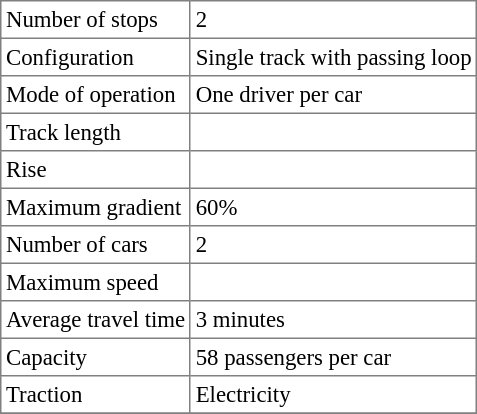<table border="1" cellspacing="0" cellpadding="3" style="border-collapse:collapse; font-size:95%; margin-right:10px; margin-bottom:5px;">
<tr>
<td>Number of stops</td>
<td>2</td>
</tr>
<tr>
<td>Configuration</td>
<td>Single track with passing loop</td>
</tr>
<tr>
<td>Mode of operation</td>
<td>One driver per car</td>
</tr>
<tr>
<td>Track length</td>
<td></td>
</tr>
<tr>
<td>Rise</td>
<td></td>
</tr>
<tr>
<td>Maximum gradient</td>
<td>60%</td>
</tr>
<tr>
<td>Number of cars</td>
<td>2</td>
</tr>
<tr>
<td>Maximum speed</td>
<td></td>
</tr>
<tr>
<td>Average travel time</td>
<td>3 minutes</td>
</tr>
<tr>
<td>Capacity</td>
<td>58 passengers per car</td>
</tr>
<tr>
<td>Traction</td>
<td>Electricity</td>
</tr>
<tr>
</tr>
</table>
